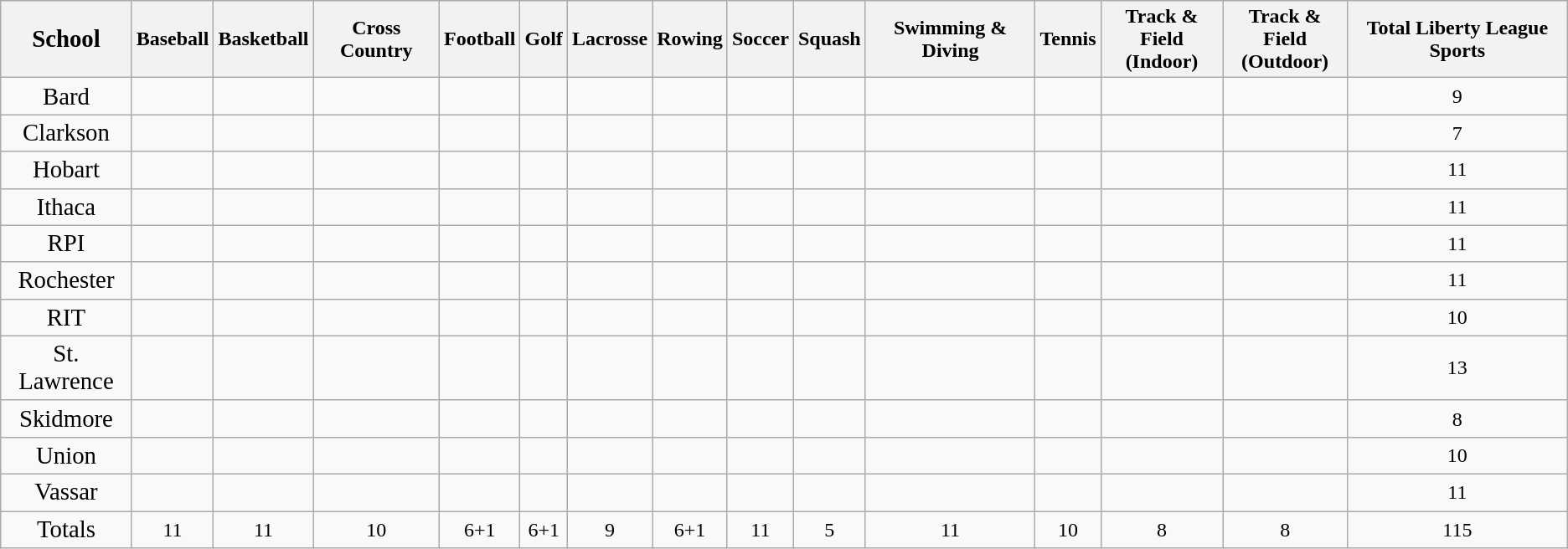<table class="wikitable" style="text-align:center;">
<tr>
<th><big>School</big></th>
<th>Baseball</th>
<th>Basketball</th>
<th>Cross Country</th>
<th>Football</th>
<th>Golf</th>
<th>Lacrosse</th>
<th>Rowing</th>
<th>Soccer</th>
<th>Squash</th>
<th>Swimming & Diving</th>
<th>Tennis</th>
<th>Track & Field<br>(Indoor)</th>
<th>Track & Field<br>(Outdoor)</th>
<th>Total Liberty League Sports</th>
</tr>
<tr>
<td><big>Bard</big></td>
<td></td>
<td></td>
<td></td>
<td></td>
<td></td>
<td></td>
<td></td>
<td></td>
<td></td>
<td></td>
<td></td>
<td></td>
<td></td>
<td>9</td>
</tr>
<tr>
<td><big>Clarkson</big></td>
<td></td>
<td></td>
<td></td>
<td></td>
<td></td>
<td></td>
<td></td>
<td></td>
<td></td>
<td></td>
<td></td>
<td></td>
<td></td>
<td>7</td>
</tr>
<tr>
<td><big>Hobart</big></td>
<td></td>
<td></td>
<td></td>
<td></td>
<td></td>
<td></td>
<td></td>
<td></td>
<td></td>
<td></td>
<td></td>
<td></td>
<td></td>
<td>11</td>
</tr>
<tr>
<td><big>Ithaca</big></td>
<td></td>
<td></td>
<td></td>
<td></td>
<td></td>
<td></td>
<td></td>
<td></td>
<td></td>
<td></td>
<td></td>
<td></td>
<td></td>
<td>11</td>
</tr>
<tr>
<td><big>RPI</big></td>
<td></td>
<td></td>
<td></td>
<td></td>
<td></td>
<td></td>
<td></td>
<td></td>
<td></td>
<td></td>
<td></td>
<td></td>
<td></td>
<td>11</td>
</tr>
<tr>
<td><big>Rochester</big></td>
<td></td>
<td></td>
<td></td>
<td></td>
<td></td>
<td></td>
<td></td>
<td></td>
<td></td>
<td></td>
<td></td>
<td></td>
<td></td>
<td>11</td>
</tr>
<tr>
<td><big>RIT</big></td>
<td></td>
<td></td>
<td></td>
<td></td>
<td></td>
<td></td>
<td></td>
<td></td>
<td></td>
<td></td>
<td></td>
<td></td>
<td></td>
<td>10</td>
</tr>
<tr>
<td><big>St. Lawrence</big></td>
<td></td>
<td></td>
<td></td>
<td></td>
<td></td>
<td></td>
<td></td>
<td></td>
<td></td>
<td></td>
<td></td>
<td></td>
<td></td>
<td>13</td>
</tr>
<tr>
<td><big>Skidmore</big></td>
<td></td>
<td></td>
<td></td>
<td></td>
<td></td>
<td></td>
<td></td>
<td></td>
<td></td>
<td></td>
<td></td>
<td></td>
<td></td>
<td>8</td>
</tr>
<tr>
<td><big>Union</big></td>
<td></td>
<td></td>
<td></td>
<td></td>
<td></td>
<td></td>
<td></td>
<td></td>
<td></td>
<td></td>
<td></td>
<td></td>
<td></td>
<td>10</td>
</tr>
<tr>
<td><big>Vassar</big></td>
<td></td>
<td></td>
<td></td>
<td></td>
<td></td>
<td></td>
<td></td>
<td></td>
<td></td>
<td></td>
<td></td>
<td></td>
<td></td>
<td>11</td>
</tr>
<tr>
<td><big>Totals</big></td>
<td>11</td>
<td>11</td>
<td>10</td>
<td>6+1</td>
<td>6+1</td>
<td>9</td>
<td>6+1</td>
<td>11</td>
<td>5</td>
<td>11</td>
<td>10</td>
<td>8</td>
<td>8</td>
<td>115</td>
</tr>
</table>
